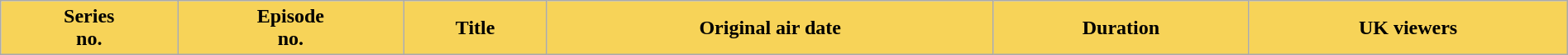<table class="wikitable plainrowheaders" style="width:100%; background:#fff;">
<tr>
<th style="background:#F7D358;">Series<br>no.</th>
<th style="background:#F7D358;">Episode<br>no.</th>
<th style="background:#F7D358;">Title</th>
<th style="background:#F7D358;">Original air date</th>
<th style="background:#F7D358;">Duration</th>
<th style="background:#F7D358;">UK viewers<br>










</th>
</tr>
</table>
